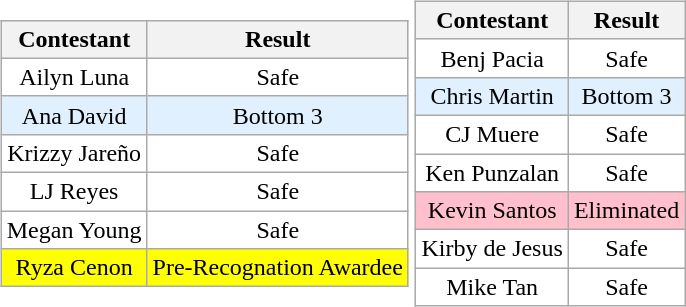<table>
<tr>
<td><br><table class="wikitable sortable nowrap" style="margin:auto; text-align:center">
<tr>
<th scope="col">Contestant</th>
<th scope="col">Result</th>
</tr>
<tr>
<td bgcolor=#FFFFFF>Ailyn Luna</td>
<td bgcolor=#FFFFFF>Safe</td>
</tr>
<tr>
<td bgcolor=#e0f0ff>Ana David</td>
<td bgcolor=#e0f0ff>Bottom 3</td>
</tr>
<tr>
<td bgcolor=#FFFFFF>Krizzy Jareño</td>
<td bgcolor=#FFFFFF>Safe</td>
</tr>
<tr>
<td bgcolor=#FFFFFF>LJ Reyes</td>
<td bgcolor=#FFFFFF>Safe</td>
</tr>
<tr>
<td bgcolor=#FFFFFF>Megan Young</td>
<td bgcolor=#FFFFFF>Safe</td>
</tr>
<tr>
<td bgcolor=#FFFF00>Ryza Cenon</td>
<td bgcolor=#FFFF00>Pre-Recognation Awardee</td>
</tr>
</table>
</td>
<td><br><table class="wikitable sortable nowrap" style="margin:auto; text-align:center">
<tr>
<th scope="col">Contestant</th>
<th scope="col">Result</th>
</tr>
<tr>
<td bgcolor=#FFFFFF>Benj Pacia</td>
<td bgcolor=#FFFFFF>Safe</td>
</tr>
<tr>
<td bgcolor=#e0f0ff>Chris Martin</td>
<td bgcolor=#e0f0ff>Bottom 3</td>
</tr>
<tr>
<td bgcolor=#FFFFFF>CJ Muere</td>
<td bgcolor=#FFFFFF>Safe</td>
</tr>
<tr>
<td bgcolor=#FFFFFF>Ken Punzalan</td>
<td bgcolor=#FFFFFF>Safe</td>
</tr>
<tr>
<td bgcolor=pink>Kevin Santos</td>
<td bgcolor=pink>Eliminated</td>
</tr>
<tr>
<td bgcolor=#FFFFFF>Kirby de Jesus</td>
<td bgcolor=#FFFFFF>Safe</td>
</tr>
<tr>
<td bgcolor=#FFFFFF>Mike Tan</td>
<td bgcolor=#FFFFFF>Safe</td>
</tr>
</table>
</td>
</tr>
</table>
